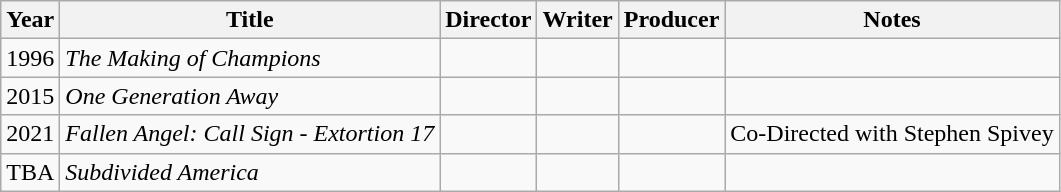<table class="wikitable">
<tr>
<th>Year</th>
<th>Title</th>
<th>Director</th>
<th>Writer</th>
<th>Producer</th>
<th>Notes</th>
</tr>
<tr>
<td>1996</td>
<td><em>The Making of Champions</em></td>
<td></td>
<td></td>
<td></td>
<td></td>
</tr>
<tr>
<td>2015</td>
<td><em>One Generation Away</em></td>
<td></td>
<td></td>
<td></td>
<td></td>
</tr>
<tr>
<td>2021</td>
<td><em>Fallen Angel: Call Sign - Extortion 17</em></td>
<td></td>
<td></td>
<td></td>
<td>Co-Directed with Stephen Spivey</td>
</tr>
<tr>
<td>TBA</td>
<td><em>Subdivided America</em></td>
<td></td>
<td></td>
<td></td>
<td></td>
</tr>
</table>
